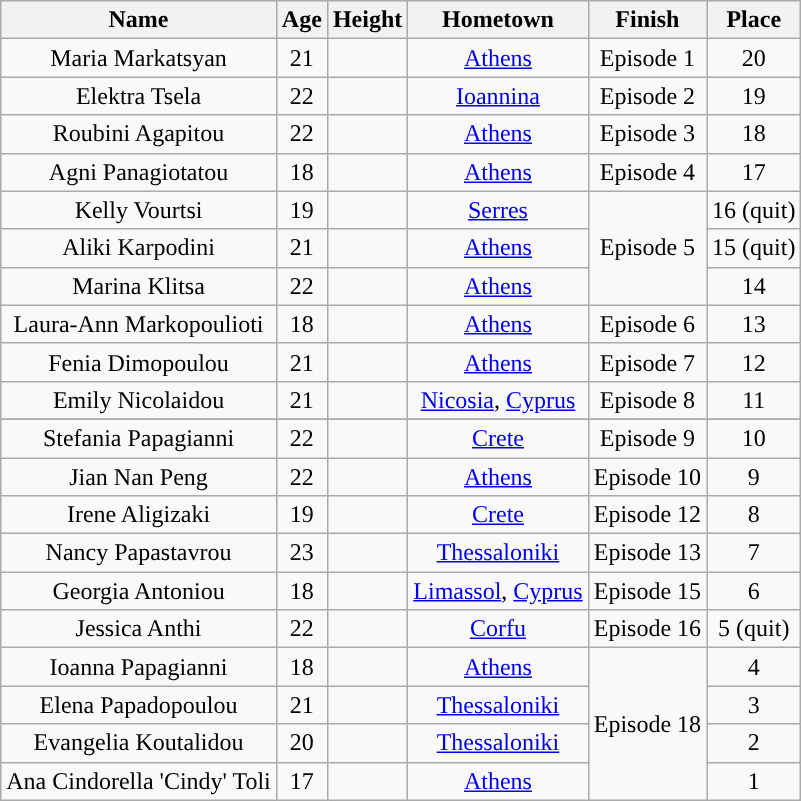<table class="wikitable sortable" style="text-align:center;">
<tr>
<th>Name</th>
<th>Age</th>
<th>Height</th>
<th>Hometown</th>
<th>Finish</th>
<th>Place</th>
</tr>
<tr>
<td>Maria Markatsyan</td>
<td>21</td>
<td></td>
<td><a href='#'>Athens</a></td>
<td>Episode 1</td>
<td>20</td>
</tr>
<tr>
<td>Elektra Tsela</td>
<td>22</td>
<td></td>
<td><a href='#'>Ioannina</a></td>
<td>Episode 2</td>
<td>19</td>
</tr>
<tr>
<td>Roubini Agapitou</td>
<td>22</td>
<td></td>
<td><a href='#'>Athens</a></td>
<td>Episode 3</td>
<td>18</td>
</tr>
<tr>
<td>Agni Panagiotatou</td>
<td>18</td>
<td></td>
<td><a href='#'>Athens</a></td>
<td>Episode 4</td>
<td>17</td>
</tr>
<tr>
<td>Kelly Vourtsi</td>
<td>19</td>
<td></td>
<td><a href='#'>Serres</a></td>
<td rowspan="3">Episode 5</td>
<td>16 (quit)</td>
</tr>
<tr>
<td>Aliki Karpodini</td>
<td>21</td>
<td></td>
<td><a href='#'>Athens</a></td>
<td>15 (quit)</td>
</tr>
<tr>
<td>Marina Klitsa</td>
<td>22</td>
<td></td>
<td><a href='#'>Athens</a></td>
<td>14</td>
</tr>
<tr>
<td>Laura-Ann Markopoulioti</td>
<td>18</td>
<td></td>
<td><a href='#'>Athens</a></td>
<td>Episode 6</td>
<td>13</td>
</tr>
<tr>
<td>Fenia Dimopoulou</td>
<td>21</td>
<td></td>
<td><a href='#'>Athens</a></td>
<td>Episode 7</td>
<td>12</td>
</tr>
<tr>
<td>Emily Nicolaidou</td>
<td>21</td>
<td></td>
<td><a href='#'>Nicosia</a>, <a href='#'>Cyprus</a></td>
<td>Episode 8</td>
<td>11</td>
</tr>
<tr>
</tr>
<tr>
<td>Stefania Papagianni</td>
<td>22</td>
<td></td>
<td><a href='#'>Crete</a></td>
<td>Episode 9</td>
<td>10</td>
</tr>
<tr>
<td>Jian Nan Peng</td>
<td>22</td>
<td></td>
<td><a href='#'>Athens</a></td>
<td>Episode 10</td>
<td>9</td>
</tr>
<tr>
<td>Irene Aligizaki</td>
<td>19</td>
<td></td>
<td><a href='#'>Crete</a></td>
<td>Episode 12</td>
<td>8</td>
</tr>
<tr>
<td>Nancy Papastavrou</td>
<td>23</td>
<td></td>
<td><a href='#'>Thessaloniki</a></td>
<td>Episode 13</td>
<td>7</td>
</tr>
<tr>
<td>Georgia Antoniou</td>
<td>18</td>
<td></td>
<td><a href='#'>Limassol</a>, <a href='#'>Cyprus</a></td>
<td>Episode 15</td>
<td>6</td>
</tr>
<tr>
<td>Jessica Anthi</td>
<td>22</td>
<td></td>
<td><a href='#'>Corfu</a></td>
<td>Episode 16</td>
<td>5 (quit)</td>
</tr>
<tr>
<td>Ioanna Papagianni</td>
<td>18</td>
<td></td>
<td><a href='#'>Athens</a></td>
<td rowspan="4">Episode 18</td>
<td>4</td>
</tr>
<tr>
<td>Elena Papadopoulou</td>
<td>21</td>
<td></td>
<td><a href='#'>Thessaloniki</a></td>
<td>3</td>
</tr>
<tr>
<td>Evangelia Koutalidou</td>
<td>20</td>
<td></td>
<td><a href='#'>Thessaloniki</a></td>
<td>2</td>
</tr>
<tr>
<td>Ana Cindorella 'Cindy' Toli</td>
<td>17</td>
<td></td>
<td><a href='#'>Athens</a></td>
<td>1</td>
</tr>
</table>
